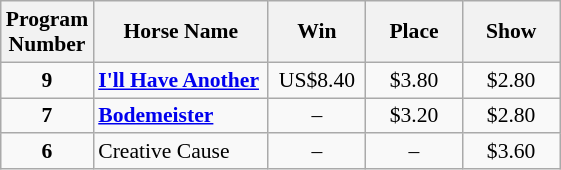<table class="wikitable sortable" style="font-size:90%">
<tr>
<th width="48px">Program <br> Number</th>
<th width="110px">Horse Name <br></th>
<th width="58px">Win <br></th>
<th width="58px">Place <br></th>
<th width="58px">Show</th>
</tr>
<tr>
<td align=center><strong>9</strong></td>
<td><strong><a href='#'>I'll Have Another</a></strong></td>
<td align=center>US$8.40</td>
<td align=center>$3.80</td>
<td align=center>$2.80</td>
</tr>
<tr>
<td align=center><strong>7</strong></td>
<td><strong><a href='#'>Bodemeister</a></strong></td>
<td align=center>–</td>
<td align=center>$3.20</td>
<td align=center>$2.80</td>
</tr>
<tr>
<td align=center><strong>6</strong></td>
<td>Creative Cause</td>
<td align=center>–</td>
<td align=center>–</td>
<td align=center>$3.60</td>
</tr>
</table>
